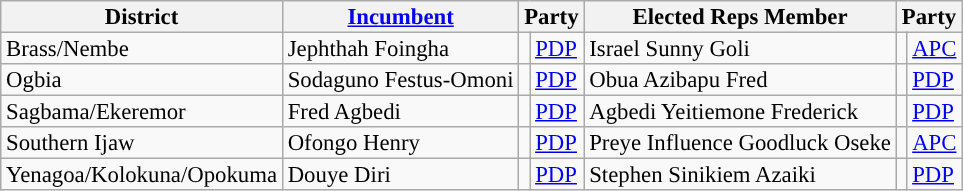<table class="sortable wikitable" style="font-size:95%;line-height:14px;">
<tr>
<th class="unsortable">District</th>
<th class="unsortable"><a href='#'>Incumbent</a></th>
<th colspan="2">Party</th>
<th class="unsortable">Elected Reps Member</th>
<th colspan="2">Party</th>
</tr>
<tr>
<td>Brass/Nembe</td>
<td>Jephthah Foingha</td>
<td style="background-color:"></td>
<td><a href='#'>PDP</a></td>
<td>Israel Sunny Goli</td>
<td style="background-color:"></td>
<td><a href='#'>APC</a></td>
</tr>
<tr>
<td>Ogbia</td>
<td>Sodaguno Festus-Omoni</td>
<td style="background-color:"></td>
<td><a href='#'>PDP</a></td>
<td>Obua Azibapu Fred</td>
<td style="background-color:"></td>
<td><a href='#'>PDP</a></td>
</tr>
<tr>
<td>Sagbama/Ekeremor</td>
<td>Fred Agbedi</td>
<td style="background-color:"></td>
<td><a href='#'>PDP</a></td>
<td>Agbedi Yeitiemone Frederick</td>
<td style="background-color:"></td>
<td><a href='#'>PDP</a></td>
</tr>
<tr>
<td>Southern Ijaw</td>
<td>Ofongo Henry</td>
<td style="background-color:"></td>
<td><a href='#'>PDP</a></td>
<td>Preye Influence Goodluck Oseke</td>
<td style="background-color:"></td>
<td><a href='#'>APC</a></td>
</tr>
<tr>
<td>Yenagoa/Kolokuna/Opokuma</td>
<td>Douye Diri</td>
<td style="background-color:"></td>
<td><a href='#'>PDP</a></td>
<td>Stephen Sinikiem Azaiki</td>
<td style="background-color:"></td>
<td><a href='#'>PDP</a></td>
</tr>
</table>
